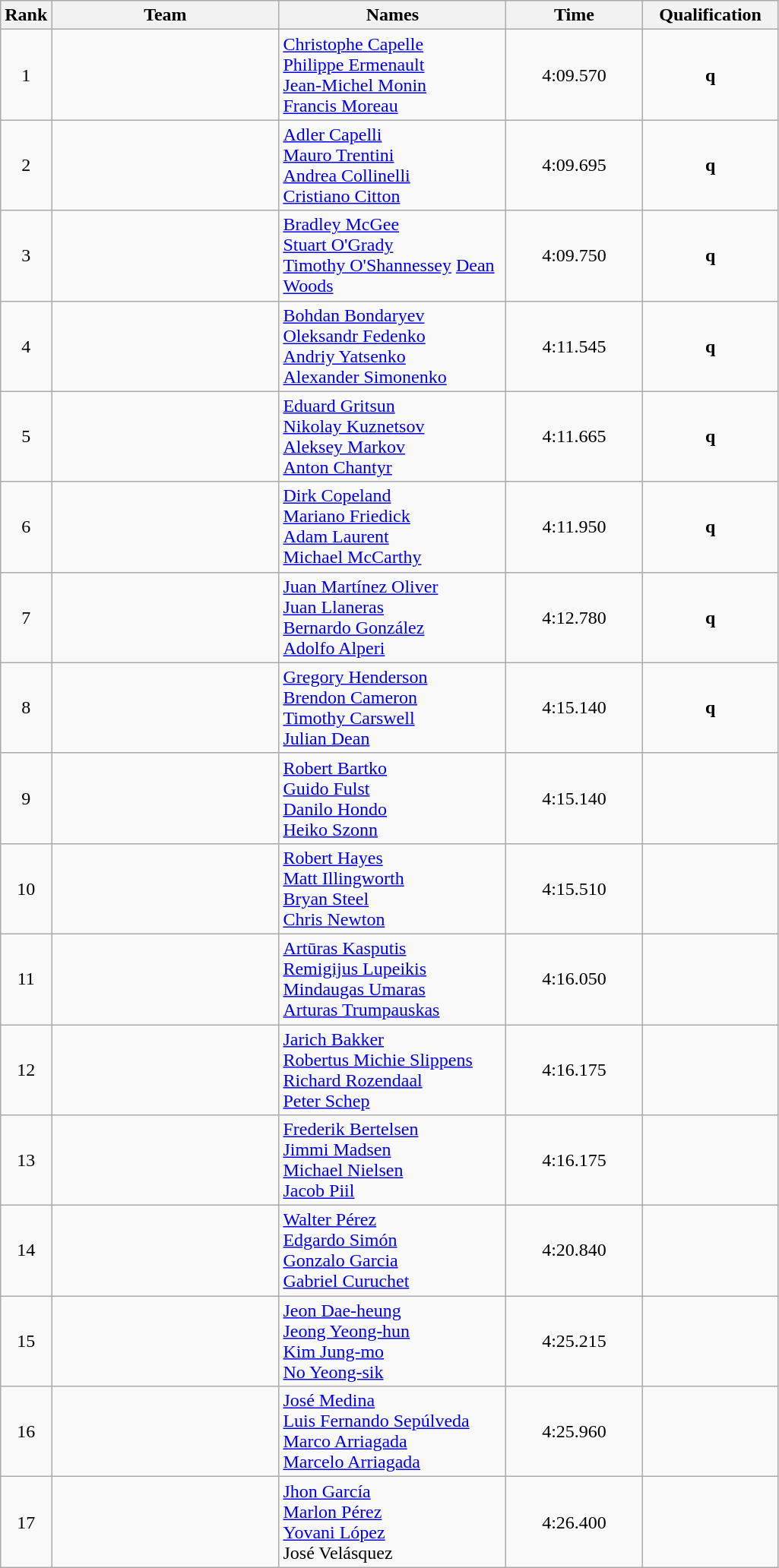<table class="wikitable" style="text-align:center;">
<tr>
<th>Rank</th>
<th style="width:12em;">Team</th>
<th style="width:12em;">Names</th>
<th style="width:7em;">Time</th>
<th style="width:7em;">Qualification</th>
</tr>
<tr>
<td>1</td>
<td align=left></td>
<td align=left><a href='#'>Christophe Capelle</a><br> <a href='#'>Philippe Ermenault</a> <br> <a href='#'>Jean-Michel Monin</a><br> <a href='#'>Francis Moreau</a></td>
<td>4:09.570</td>
<td><strong>q</strong></td>
</tr>
<tr>
<td>2</td>
<td align=left></td>
<td align=left><a href='#'>Adler Capelli</a><br><a href='#'>Mauro Trentini</a><br><a href='#'>Andrea Collinelli</a><br><a href='#'>Cristiano Citton</a></td>
<td>4:09.695</td>
<td><strong>q</strong></td>
</tr>
<tr>
<td>3</td>
<td align=left></td>
<td align=left><a href='#'>Bradley McGee</a><br><a href='#'>Stuart O'Grady</a> <br> <a href='#'>Timothy O'Shannessey</a> <a href='#'>Dean Woods</a></td>
<td>4:09.750</td>
<td><strong>q</strong></td>
</tr>
<tr>
<td>4</td>
<td align=left></td>
<td align=left><a href='#'>Bohdan Bondaryev</a><br> <a href='#'>Oleksandr Fedenko</a> <br> <a href='#'>Andriy Yatsenko</a><br> <a href='#'>Alexander Simonenko</a></td>
<td>4:11.545</td>
<td><strong>q</strong></td>
</tr>
<tr>
<td>5</td>
<td align=left></td>
<td align=left><a href='#'>Eduard Gritsun</a><br> <a href='#'>Nikolay Kuznetsov</a> <br> <a href='#'>Aleksey Markov</a><br> <a href='#'>Anton Chantyr</a></td>
<td>4:11.665</td>
<td><strong>q</strong></td>
</tr>
<tr>
<td>6</td>
<td align=left></td>
<td align=left><a href='#'>Dirk Copeland</a><br><a href='#'>Mariano Friedick</a><br><a href='#'>Adam Laurent</a><br><a href='#'>Michael McCarthy</a></td>
<td>4:11.950</td>
<td><strong>q</strong></td>
</tr>
<tr>
<td>7</td>
<td align=left></td>
<td align=left><a href='#'>Juan Martínez Oliver</a> <br><a href='#'>Juan Llaneras</a><br><a href='#'>Bernardo González</a><br><a href='#'>Adolfo Alperi</a></td>
<td>4:12.780</td>
<td><strong>q</strong></td>
</tr>
<tr>
<td>8</td>
<td align=left></td>
<td align=left><a href='#'>Gregory Henderson</a><br><a href='#'>Brendon Cameron</a><br><a href='#'>Timothy Carswell</a><br><a href='#'>Julian Dean</a></td>
<td>4:15.140</td>
<td><strong>q</strong></td>
</tr>
<tr>
<td>9</td>
<td align=left></td>
<td align=left><a href='#'>Robert Bartko</a><br><a href='#'>Guido Fulst</a><br><a href='#'>Danilo Hondo</a><br><a href='#'>Heiko Szonn</a></td>
<td>4:15.140</td>
<td></td>
</tr>
<tr>
<td>10</td>
<td align=left></td>
<td align=left><a href='#'>Robert Hayes</a><br><a href='#'>Matt Illingworth</a><br><a href='#'>Bryan Steel</a><br><a href='#'>Chris Newton</a></td>
<td>4:15.510</td>
<td></td>
</tr>
<tr>
<td>11</td>
<td align=left></td>
<td align=left><a href='#'>Artūras Kasputis</a><br><a href='#'>Remigijus Lupeikis</a><br><a href='#'>Mindaugas Umaras</a><br><a href='#'>Arturas Trumpauskas</a></td>
<td>4:16.050</td>
<td></td>
</tr>
<tr>
<td>12</td>
<td align=left></td>
<td align=left><a href='#'>Jarich Bakker</a><br><a href='#'>Robertus Michie Slippens</a><br><a href='#'>Richard Rozendaal</a><br><a href='#'>Peter Schep</a></td>
<td>4:16.175</td>
<td></td>
</tr>
<tr>
<td>13</td>
<td align=left></td>
<td align=left><a href='#'>Frederik Bertelsen</a><br><a href='#'>Jimmi Madsen</a><br><a href='#'>Michael Nielsen</a><br><a href='#'>Jacob Piil</a></td>
<td>4:16.175</td>
<td></td>
</tr>
<tr>
<td>14</td>
<td align=left></td>
<td align=left><a href='#'>Walter Pérez</a><br><a href='#'>Edgardo Simón</a><br><a href='#'>Gonzalo Garcia</a><br><a href='#'>Gabriel Curuchet</a></td>
<td>4:20.840</td>
<td></td>
</tr>
<tr>
<td>15</td>
<td align=left></td>
<td align=left><a href='#'>Jeon Dae-heung</a><br><a href='#'>Jeong Yeong-hun</a><br><a href='#'>Kim Jung-mo</a><br><a href='#'>No Yeong-sik</a></td>
<td>4:25.215</td>
<td></td>
</tr>
<tr>
<td>16</td>
<td align=left></td>
<td align=left><a href='#'>José Medina</a><br><a href='#'>Luis Fernando Sepúlveda</a><br><a href='#'>Marco Arriagada</a><br><a href='#'>Marcelo Arriagada</a></td>
<td>4:25.960</td>
<td></td>
</tr>
<tr>
<td>17</td>
<td align=left></td>
<td align=left><a href='#'>Jhon García</a><br><a href='#'>Marlon Pérez</a><br><a href='#'>Yovani López</a><br>José Velásquez</td>
<td>4:26.400</td>
<td></td>
</tr>
</table>
